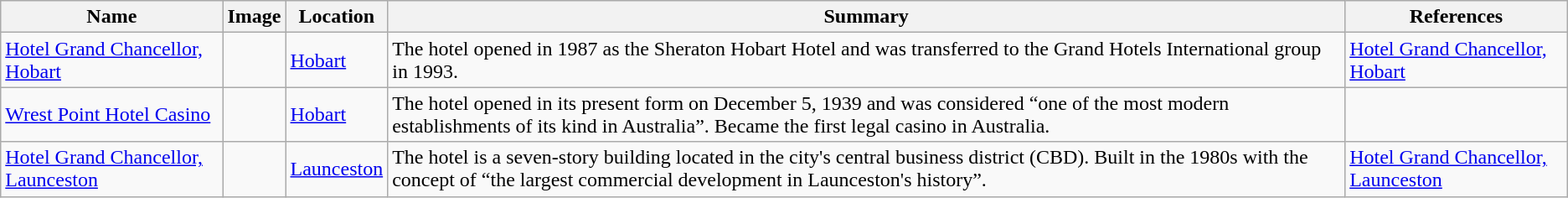<table class="wikitable">
<tr>
<th>Name</th>
<th>Image</th>
<th>Location</th>
<th>Summary</th>
<th>References</th>
</tr>
<tr>
<td><a href='#'>Hotel Grand Chancellor, Hobart</a></td>
<td></td>
<td><a href='#'>Hobart</a></td>
<td>The hotel opened in 1987 as the Sheraton Hobart Hotel and was transferred to the Grand Hotels International group in 1993.</td>
<td><a href='#'>Hotel Grand Chancellor, Hobart</a></td>
</tr>
<tr>
<td><a href='#'>Wrest Point Hotel Casino</a></td>
<td></td>
<td><a href='#'>Hobart</a></td>
<td>The hotel opened in its present form on December 5, 1939 and was considered “one of the most modern establishments of its kind in Australia”. Became the first legal casino in Australia.</td>
<td></td>
</tr>
<tr>
<td><a href='#'>Hotel Grand Chancellor, Launceston</a></td>
<td></td>
<td><a href='#'>Launceston</a></td>
<td>The hotel is a seven-story building located in the city's central business district (CBD). Built in the 1980s with the concept of “the largest commercial development in Launceston's history”.</td>
<td><a href='#'>Hotel Grand Chancellor, Launceston</a></td>
</tr>
</table>
